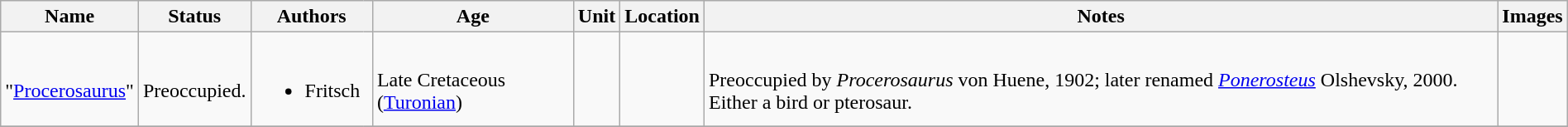<table class="wikitable sortable" align="center" width="100%">
<tr>
<th>Name</th>
<th>Status</th>
<th colspan="2">Authors</th>
<th>Age</th>
<th>Unit</th>
<th>Location</th>
<th class="unsortable">Notes</th>
<th class="unsortable">Images</th>
</tr>
<tr>
<td><br>"<a href='#'>Procerosaurus</a>"</td>
<td><br>Preoccupied.</td>
<td style="border-right:0px" valign="top"><br><ul><li>Fritsch</li></ul></td>
<td style="border-left:0px" valign="top"></td>
<td><br>Late Cretaceous (<a href='#'>Turonian</a>)</td>
<td></td>
<td></td>
<td><br>Preoccupied by <em>Procerosaurus</em> von Huene, 1902; later renamed <em><a href='#'>Ponerosteus</a></em> Olshevsky, 2000. Either a bird or pterosaur.</td>
<td></td>
</tr>
<tr>
</tr>
</table>
